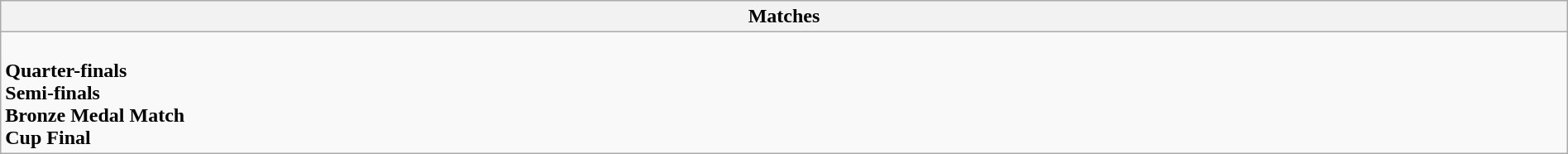<table class="wikitable collapsible collapsed" style="width:100%;">
<tr>
<th>Matches</th>
</tr>
<tr>
<td><br><strong>Quarter-finals</strong>



<br><strong>Semi-finals</strong>

<br><strong>Bronze Medal Match</strong>
<br><strong>Cup Final</strong>
</td>
</tr>
</table>
